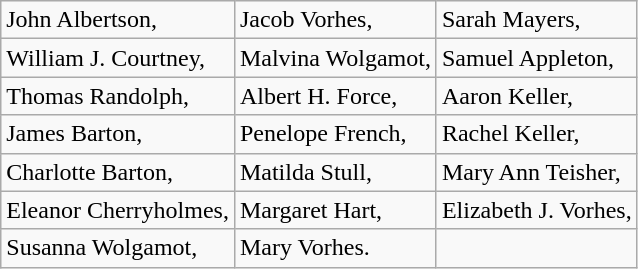<table class="wikitable">
<tr>
<td>John  Albertson,</td>
<td>Jacob  Vorhes,</td>
<td>Sarah  Mayers,</td>
</tr>
<tr>
<td>William  J. Courtney,</td>
<td>Malvina  Wolgamot,</td>
<td>Samuel  Appleton,</td>
</tr>
<tr>
<td>Thomas  Randolph,</td>
<td>Albert  H. Force,</td>
<td>Aaron  Keller,</td>
</tr>
<tr>
<td>James  Barton,</td>
<td>Penelope  French,</td>
<td>Rachel  Keller,</td>
</tr>
<tr>
<td>Charlotte  Barton,</td>
<td>Matilda  Stull,</td>
<td>Mary  Ann Teisher,</td>
</tr>
<tr>
<td>Eleanor  Cherryholmes,</td>
<td>Margaret  Hart,</td>
<td>Elizabeth  J. Vorhes,</td>
</tr>
<tr>
<td>Susanna  Wolgamot,</td>
<td>Mary  Vorhes.</td>
<td></td>
</tr>
</table>
